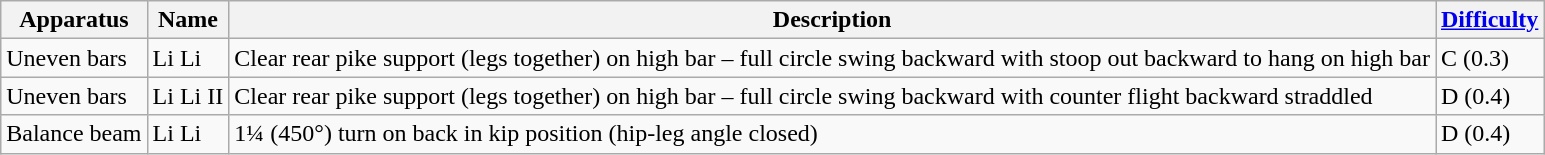<table class="wikitable">
<tr>
<th>Apparatus</th>
<th>Name</th>
<th>Description</th>
<th><a href='#'>Difficulty</a></th>
</tr>
<tr>
<td>Uneven bars</td>
<td>Li Li</td>
<td>Clear rear pike support (legs together) on high bar – full circle swing backward with stoop out backward to hang on high bar</td>
<td>C (0.3)</td>
</tr>
<tr>
<td>Uneven bars</td>
<td>Li Li II</td>
<td>Clear rear pike support (legs together) on high bar – full circle swing backward with counter flight backward straddled</td>
<td>D (0.4)</td>
</tr>
<tr>
<td>Balance beam</td>
<td>Li Li</td>
<td>1¼ (450°) turn on back in kip position (hip-leg angle closed)</td>
<td>D (0.4)</td>
</tr>
</table>
